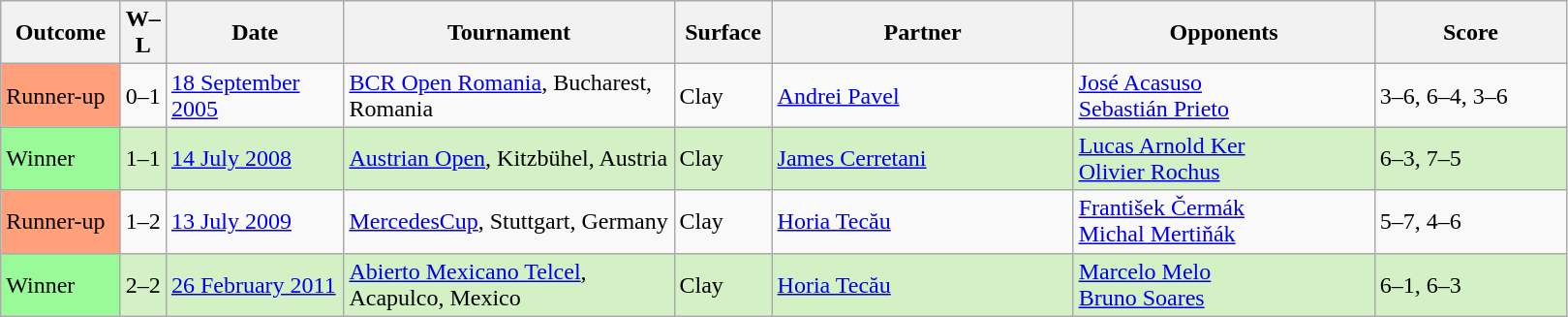<table class="sortable wikitable">
<tr>
<th width=75>Outcome</th>
<th width=20>W–L</th>
<th width=115>Date</th>
<th width=220>Tournament</th>
<th width=60>Surface</th>
<th width=200>Partner</th>
<th width=200>Opponents</th>
<th width=125>Score</th>
</tr>
<tr>
<td bgcolor=FFA07A>Runner-up</td>
<td>0–1</td>
<td><a href='#'>18 September 2005</a></td>
<td><a href='#'>BCR Open Romania</a>, Bucharest, Romania</td>
<td>Clay</td>
<td> <a href='#'>Andrei Pavel</a></td>
<td> <a href='#'>José Acasuso</a> <br>  <a href='#'>Sebastián Prieto</a></td>
<td>3–6, 6–4, 3–6</td>
</tr>
<tr bgcolor=d4f1c5>
<td bgcolor=98fb98>Winner</td>
<td>1–1</td>
<td><a href='#'>14 July 2008</a></td>
<td><a href='#'>Austrian Open</a>, Kitzbühel, Austria</td>
<td>Clay</td>
<td> <a href='#'>James Cerretani</a></td>
<td> <a href='#'>Lucas Arnold Ker</a> <br>  <a href='#'>Olivier Rochus</a></td>
<td>6–3, 7–5</td>
</tr>
<tr>
<td bgcolor=FFA07A>Runner-up</td>
<td>1–2</td>
<td><a href='#'>13 July 2009</a></td>
<td><a href='#'>MercedesCup</a>, Stuttgart, Germany</td>
<td>Clay</td>
<td> <a href='#'>Horia Tecău</a></td>
<td> <a href='#'>František Čermák</a> <br>  <a href='#'>Michal Mertiňák</a></td>
<td>5–7, 4–6</td>
</tr>
<tr bgcolor=d4f1c5>
<td bgcolor=98fb98>Winner</td>
<td>2–2</td>
<td><a href='#'>26 February 2011</a></td>
<td><a href='#'>Abierto Mexicano Telcel</a>, Acapulco, Mexico</td>
<td>Clay</td>
<td> <a href='#'>Horia Tecău</a></td>
<td> <a href='#'>Marcelo Melo</a> <br>  <a href='#'>Bruno Soares</a></td>
<td>6–1, 6–3</td>
</tr>
</table>
